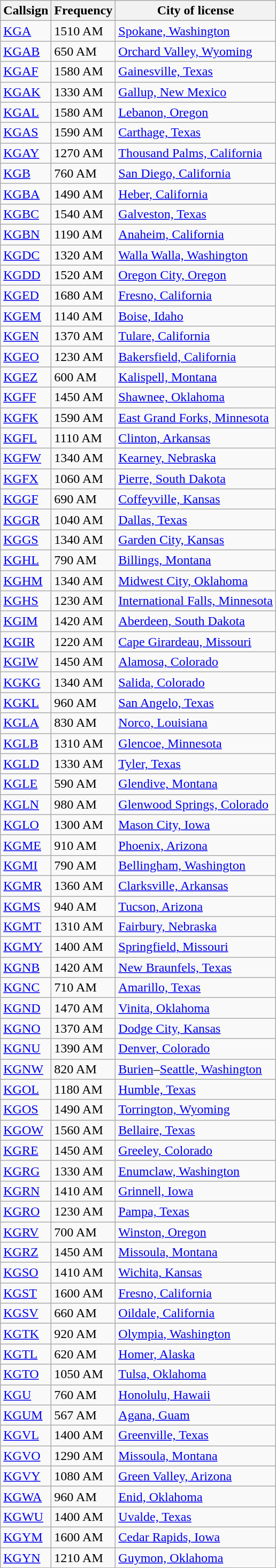<table class="wikitable sortable">
<tr>
<th>Callsign</th>
<th>Frequency</th>
<th>City of license</th>
</tr>
<tr>
<td><a href='#'>KGA</a></td>
<td>1510 AM</td>
<td><a href='#'>Spokane, Washington</a></td>
</tr>
<tr>
<td><a href='#'>KGAB</a></td>
<td>650 AM</td>
<td><a href='#'>Orchard Valley, Wyoming</a></td>
</tr>
<tr>
<td><a href='#'>KGAF</a></td>
<td>1580 AM</td>
<td><a href='#'>Gainesville, Texas</a></td>
</tr>
<tr>
<td><a href='#'>KGAK</a></td>
<td>1330 AM</td>
<td><a href='#'>Gallup, New Mexico</a></td>
</tr>
<tr>
<td><a href='#'>KGAL</a></td>
<td>1580 AM</td>
<td><a href='#'>Lebanon, Oregon</a></td>
</tr>
<tr>
<td><a href='#'>KGAS</a></td>
<td>1590 AM</td>
<td><a href='#'>Carthage, Texas</a></td>
</tr>
<tr>
<td><a href='#'>KGAY</a></td>
<td>1270 AM</td>
<td><a href='#'>Thousand Palms, California</a></td>
</tr>
<tr>
<td><a href='#'>KGB</a></td>
<td>760 AM</td>
<td><a href='#'>San Diego, California</a></td>
</tr>
<tr>
<td><a href='#'>KGBA</a></td>
<td>1490 AM</td>
<td><a href='#'>Heber, California</a></td>
</tr>
<tr>
<td><a href='#'>KGBC</a></td>
<td>1540 AM</td>
<td><a href='#'>Galveston, Texas</a></td>
</tr>
<tr>
<td><a href='#'>KGBN</a></td>
<td>1190 AM</td>
<td><a href='#'>Anaheim, California</a></td>
</tr>
<tr>
<td><a href='#'>KGDC</a></td>
<td>1320 AM</td>
<td><a href='#'>Walla Walla, Washington</a></td>
</tr>
<tr>
<td><a href='#'>KGDD</a></td>
<td>1520 AM</td>
<td><a href='#'>Oregon City, Oregon</a></td>
</tr>
<tr>
<td><a href='#'>KGED</a></td>
<td>1680 AM</td>
<td><a href='#'>Fresno, California</a></td>
</tr>
<tr>
<td><a href='#'>KGEM</a></td>
<td>1140 AM</td>
<td><a href='#'>Boise, Idaho</a></td>
</tr>
<tr>
<td><a href='#'>KGEN</a></td>
<td>1370 AM</td>
<td><a href='#'>Tulare, California</a></td>
</tr>
<tr>
<td><a href='#'>KGEO</a></td>
<td>1230 AM</td>
<td><a href='#'>Bakersfield, California</a></td>
</tr>
<tr>
<td><a href='#'>KGEZ</a></td>
<td>600 AM</td>
<td><a href='#'>Kalispell, Montana</a></td>
</tr>
<tr>
<td><a href='#'>KGFF</a></td>
<td>1450 AM</td>
<td><a href='#'>Shawnee, Oklahoma</a></td>
</tr>
<tr>
<td><a href='#'>KGFK</a></td>
<td>1590 AM</td>
<td><a href='#'>East Grand Forks, Minnesota</a></td>
</tr>
<tr>
<td><a href='#'>KGFL</a></td>
<td>1110 AM</td>
<td><a href='#'>Clinton, Arkansas</a></td>
</tr>
<tr>
<td><a href='#'>KGFW</a></td>
<td>1340 AM</td>
<td><a href='#'>Kearney, Nebraska</a></td>
</tr>
<tr>
<td><a href='#'>KGFX</a></td>
<td>1060 AM</td>
<td><a href='#'>Pierre, South Dakota</a></td>
</tr>
<tr>
<td><a href='#'>KGGF</a></td>
<td>690 AM</td>
<td><a href='#'>Coffeyville, Kansas</a></td>
</tr>
<tr>
<td><a href='#'>KGGR</a></td>
<td>1040 AM</td>
<td><a href='#'>Dallas, Texas</a></td>
</tr>
<tr>
<td><a href='#'>KGGS</a></td>
<td>1340 AM</td>
<td><a href='#'>Garden City, Kansas</a></td>
</tr>
<tr>
<td><a href='#'>KGHL</a></td>
<td>790 AM</td>
<td><a href='#'>Billings, Montana</a></td>
</tr>
<tr>
<td><a href='#'>KGHM</a></td>
<td>1340 AM</td>
<td><a href='#'>Midwest City, Oklahoma</a></td>
</tr>
<tr>
<td><a href='#'>KGHS</a></td>
<td>1230 AM</td>
<td><a href='#'>International Falls, Minnesota</a></td>
</tr>
<tr>
<td><a href='#'>KGIM</a></td>
<td>1420 AM</td>
<td><a href='#'>Aberdeen, South Dakota</a></td>
</tr>
<tr>
<td><a href='#'>KGIR</a></td>
<td>1220 AM</td>
<td><a href='#'>Cape Girardeau, Missouri</a></td>
</tr>
<tr>
<td><a href='#'>KGIW</a></td>
<td>1450 AM</td>
<td><a href='#'>Alamosa, Colorado</a></td>
</tr>
<tr>
<td><a href='#'>KGKG</a></td>
<td>1340 AM</td>
<td><a href='#'>Salida, Colorado</a></td>
</tr>
<tr>
<td><a href='#'>KGKL</a></td>
<td>960 AM</td>
<td><a href='#'>San Angelo, Texas</a></td>
</tr>
<tr>
<td><a href='#'>KGLA</a></td>
<td>830 AM</td>
<td><a href='#'>Norco, Louisiana</a></td>
</tr>
<tr>
<td><a href='#'>KGLB</a></td>
<td>1310 AM</td>
<td><a href='#'>Glencoe, Minnesota</a></td>
</tr>
<tr>
<td><a href='#'>KGLD</a></td>
<td>1330 AM</td>
<td><a href='#'>Tyler, Texas</a></td>
</tr>
<tr>
<td><a href='#'>KGLE</a></td>
<td>590 AM</td>
<td><a href='#'>Glendive, Montana</a></td>
</tr>
<tr>
<td><a href='#'>KGLN</a></td>
<td>980 AM</td>
<td><a href='#'>Glenwood Springs, Colorado</a></td>
</tr>
<tr>
<td><a href='#'>KGLO</a></td>
<td>1300 AM</td>
<td><a href='#'>Mason City, Iowa</a></td>
</tr>
<tr>
<td><a href='#'>KGME</a></td>
<td>910 AM</td>
<td><a href='#'>Phoenix, Arizona</a></td>
</tr>
<tr>
<td><a href='#'>KGMI</a></td>
<td>790 AM</td>
<td><a href='#'>Bellingham, Washington</a></td>
</tr>
<tr>
<td><a href='#'>KGMR</a></td>
<td>1360 AM</td>
<td><a href='#'>Clarksville, Arkansas</a></td>
</tr>
<tr>
<td><a href='#'>KGMS</a></td>
<td>940 AM</td>
<td><a href='#'>Tucson, Arizona</a></td>
</tr>
<tr>
<td><a href='#'>KGMT</a></td>
<td>1310 AM</td>
<td><a href='#'>Fairbury, Nebraska</a></td>
</tr>
<tr>
<td><a href='#'>KGMY</a></td>
<td>1400 AM</td>
<td><a href='#'>Springfield, Missouri</a></td>
</tr>
<tr>
<td><a href='#'>KGNB</a></td>
<td>1420 AM</td>
<td><a href='#'>New Braunfels, Texas</a></td>
</tr>
<tr>
<td><a href='#'>KGNC</a></td>
<td>710 AM</td>
<td><a href='#'>Amarillo, Texas</a></td>
</tr>
<tr>
<td><a href='#'>KGND</a></td>
<td>1470 AM</td>
<td><a href='#'>Vinita, Oklahoma</a></td>
</tr>
<tr>
<td><a href='#'>KGNO</a></td>
<td>1370 AM</td>
<td><a href='#'>Dodge City, Kansas</a></td>
</tr>
<tr>
<td><a href='#'>KGNU</a></td>
<td>1390 AM</td>
<td><a href='#'>Denver, Colorado</a></td>
</tr>
<tr>
<td><a href='#'>KGNW</a></td>
<td>820 AM</td>
<td><a href='#'>Burien</a>–<a href='#'>Seattle, Washington</a></td>
</tr>
<tr>
<td><a href='#'>KGOL</a></td>
<td>1180 AM</td>
<td><a href='#'>Humble, Texas</a></td>
</tr>
<tr>
<td><a href='#'>KGOS</a></td>
<td>1490 AM</td>
<td><a href='#'>Torrington, Wyoming</a></td>
</tr>
<tr>
<td><a href='#'>KGOW</a></td>
<td>1560 AM</td>
<td><a href='#'>Bellaire, Texas</a></td>
</tr>
<tr>
<td><a href='#'>KGRE</a></td>
<td>1450 AM</td>
<td><a href='#'>Greeley, Colorado</a></td>
</tr>
<tr>
<td><a href='#'>KGRG</a></td>
<td>1330 AM</td>
<td><a href='#'>Enumclaw, Washington</a></td>
</tr>
<tr>
<td><a href='#'>KGRN</a></td>
<td>1410 AM</td>
<td><a href='#'>Grinnell, Iowa</a></td>
</tr>
<tr>
<td><a href='#'>KGRO</a></td>
<td>1230 AM</td>
<td><a href='#'>Pampa, Texas</a></td>
</tr>
<tr>
<td><a href='#'>KGRV</a></td>
<td>700 AM</td>
<td><a href='#'>Winston, Oregon</a></td>
</tr>
<tr>
<td><a href='#'>KGRZ</a></td>
<td>1450 AM</td>
<td><a href='#'>Missoula, Montana</a></td>
</tr>
<tr>
<td><a href='#'>KGSO</a></td>
<td>1410 AM</td>
<td><a href='#'>Wichita, Kansas</a></td>
</tr>
<tr>
<td><a href='#'>KGST</a></td>
<td>1600 AM</td>
<td><a href='#'>Fresno, California</a></td>
</tr>
<tr>
<td><a href='#'>KGSV</a></td>
<td>660 AM</td>
<td><a href='#'>Oildale, California</a></td>
</tr>
<tr>
<td><a href='#'>KGTK</a></td>
<td>920 AM</td>
<td><a href='#'>Olympia, Washington</a></td>
</tr>
<tr>
<td><a href='#'>KGTL</a></td>
<td>620 AM</td>
<td><a href='#'>Homer, Alaska</a></td>
</tr>
<tr>
<td><a href='#'>KGTO</a></td>
<td>1050 AM</td>
<td><a href='#'>Tulsa, Oklahoma</a></td>
</tr>
<tr>
<td><a href='#'>KGU</a></td>
<td>760 AM</td>
<td><a href='#'>Honolulu, Hawaii</a></td>
</tr>
<tr>
<td><a href='#'>KGUM</a></td>
<td>567 AM</td>
<td><a href='#'>Agana, Guam</a></td>
</tr>
<tr>
<td><a href='#'>KGVL</a></td>
<td>1400 AM</td>
<td><a href='#'>Greenville, Texas</a></td>
</tr>
<tr>
<td><a href='#'>KGVO</a></td>
<td>1290 AM</td>
<td><a href='#'>Missoula, Montana</a></td>
</tr>
<tr>
<td><a href='#'>KGVY</a></td>
<td>1080 AM</td>
<td><a href='#'>Green Valley, Arizona</a></td>
</tr>
<tr>
<td><a href='#'>KGWA</a></td>
<td>960 AM</td>
<td><a href='#'>Enid, Oklahoma</a></td>
</tr>
<tr>
<td><a href='#'>KGWU</a></td>
<td>1400 AM</td>
<td><a href='#'>Uvalde, Texas</a></td>
</tr>
<tr>
<td><a href='#'>KGYM</a></td>
<td>1600 AM</td>
<td><a href='#'>Cedar Rapids, Iowa</a></td>
</tr>
<tr>
<td><a href='#'>KGYN</a></td>
<td>1210 AM</td>
<td><a href='#'>Guymon, Oklahoma</a></td>
</tr>
</table>
